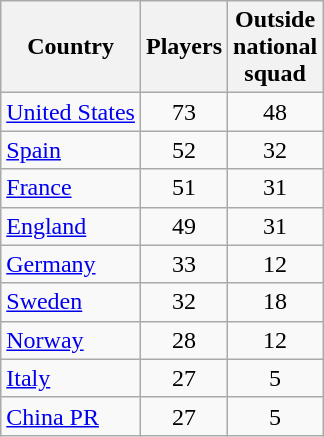<table class="wikitable sortable">
<tr>
<th>Country</th>
<th>Players</th>
<th>Outside<br>national<br>squad</th>
</tr>
<tr>
<td> <a href='#'>United States</a></td>
<td style="text-align:center">73</td>
<td style="text-align:center">48</td>
</tr>
<tr>
<td> <a href='#'>Spain</a></td>
<td style="text-align:center">52</td>
<td style="text-align:center">32</td>
</tr>
<tr>
<td> <a href='#'>France</a></td>
<td style="text-align:center">51</td>
<td style="text-align:center">31</td>
</tr>
<tr>
<td> <a href='#'>England</a></td>
<td style="text-align:center">49</td>
<td style="text-align:center">31</td>
</tr>
<tr>
<td> <a href='#'>Germany</a></td>
<td style="text-align:center">33</td>
<td style="text-align:center">12</td>
</tr>
<tr>
<td> <a href='#'>Sweden</a></td>
<td style="text-align:center">32</td>
<td style="text-align:center">18</td>
</tr>
<tr>
<td> <a href='#'>Norway</a></td>
<td style="text-align:center">28</td>
<td style="text-align:center">12</td>
</tr>
<tr>
<td> <a href='#'>Italy</a></td>
<td style="text-align:center">27</td>
<td style="text-align:center">5</td>
</tr>
<tr>
<td> <a href='#'>China PR</a></td>
<td style="text-align:center">27</td>
<td style="text-align:center">5</td>
</tr>
</table>
